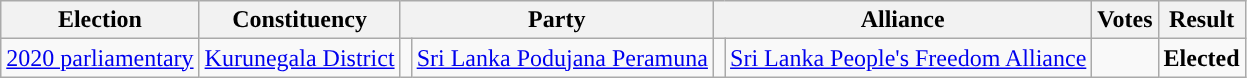<table class="wikitable" style="text-align:left;">
<tr>
<th scope=col>Election</th>
<th scope=col>Constituency</th>
<th scope=col colspan="2">Party</th>
<th scope=col colspan="2">Alliance</th>
<th scope=col>Votes</th>
<th scope=col>Result</th>
</tr>
<tr>
<td><a href='#'>2020 parliamentary</a></td>
<td><a href='#'>Kurunegala District</a></td>
<td style="background:"></td>
<td><a href='#'>Sri Lanka Podujana Peramuna</a></td>
<td style="background:"></td>
<td><a href='#'>Sri Lanka People's Freedom Alliance</a></td>
<td align=right></td>
<td><strong>Elected</strong></td>
</tr>
</table>
